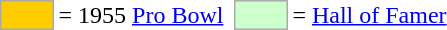<table>
<tr>
<td style="background-color:#FFCC00; border:1px solid #aaaaaa; width:2em;"></td>
<td>= 1955 <a href='#'>Pro Bowl</a></td>
<td></td>
<td style="background-color:#CCFFCC; border:1px solid #aaaaaa; width:2em;"></td>
<td>= <a href='#'>Hall of Famer</a></td>
</tr>
</table>
